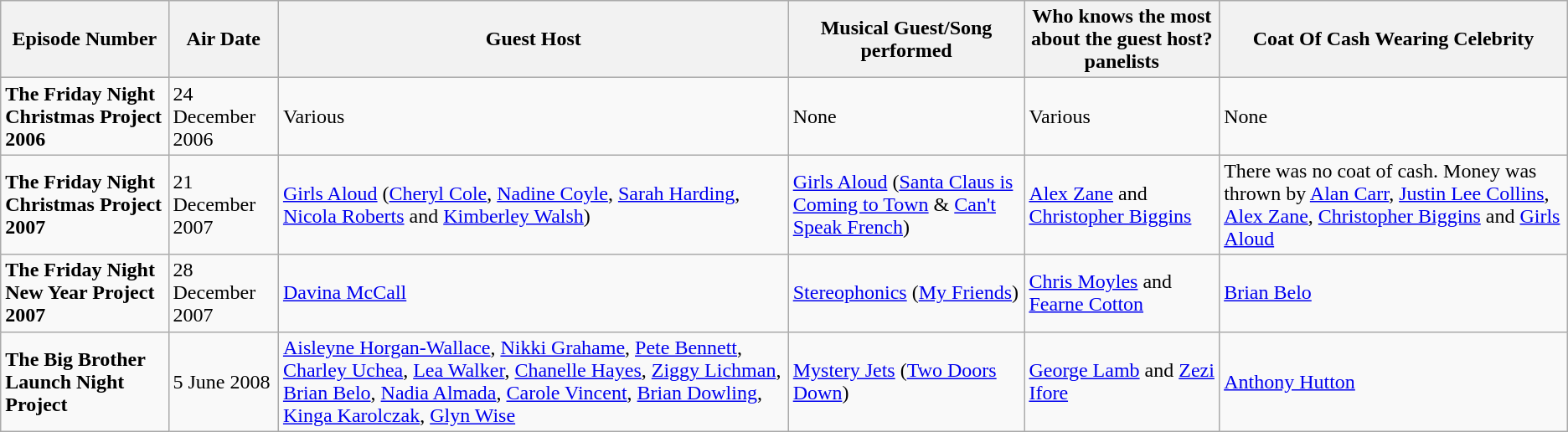<table class="wikitable">
<tr>
<th>Episode Number</th>
<th>Air Date</th>
<th>Guest Host</th>
<th>Musical Guest/Song performed</th>
<th>Who knows the most about the guest host? panelists</th>
<th>Coat Of Cash Wearing Celebrity</th>
</tr>
<tr>
<td><strong>The Friday Night Christmas Project 2006</strong></td>
<td>24 December 2006</td>
<td>Various</td>
<td>None</td>
<td>Various</td>
<td>None</td>
</tr>
<tr>
<td><strong>The Friday Night Christmas Project 2007</strong></td>
<td>21 December 2007</td>
<td><a href='#'>Girls Aloud</a> (<a href='#'>Cheryl Cole</a>, <a href='#'>Nadine Coyle</a>, <a href='#'>Sarah Harding</a>, <a href='#'>Nicola Roberts</a> and <a href='#'>Kimberley Walsh</a>)</td>
<td><a href='#'>Girls Aloud</a> (<a href='#'>Santa Claus is Coming to Town</a> & <a href='#'>Can't Speak French</a>)</td>
<td><a href='#'>Alex Zane</a> and <a href='#'>Christopher Biggins</a></td>
<td>There was no  coat of cash. Money was thrown by <a href='#'>Alan Carr</a>, <a href='#'>Justin Lee Collins</a>, <a href='#'>Alex Zane</a>, <a href='#'>Christopher Biggins</a> and <a href='#'>Girls Aloud</a></td>
</tr>
<tr>
<td><strong>The Friday Night New Year Project 2007</strong></td>
<td>28 December 2007</td>
<td><a href='#'>Davina McCall</a></td>
<td><a href='#'>Stereophonics</a> (<a href='#'>My Friends</a>)</td>
<td><a href='#'>Chris Moyles</a> and <a href='#'>Fearne Cotton</a></td>
<td><a href='#'>Brian Belo</a></td>
</tr>
<tr>
<td><strong>The Big Brother Launch Night Project</strong></td>
<td>5 June 2008</td>
<td><a href='#'>Aisleyne Horgan-Wallace</a>, <a href='#'>Nikki Grahame</a>, <a href='#'>Pete Bennett</a>, <a href='#'>Charley Uchea</a>, <a href='#'>Lea Walker</a>, <a href='#'>Chanelle Hayes</a>, <a href='#'>Ziggy Lichman</a>, <a href='#'>Brian Belo</a>, <a href='#'>Nadia Almada</a>, <a href='#'>Carole Vincent</a>, <a href='#'>Brian Dowling</a>, <a href='#'>Kinga Karolczak</a>, <a href='#'>Glyn Wise</a></td>
<td><a href='#'>Mystery Jets</a> (<a href='#'>Two Doors Down</a>)</td>
<td><a href='#'>George Lamb</a> and <a href='#'>Zezi Ifore</a></td>
<td><a href='#'>Anthony Hutton</a></td>
</tr>
</table>
